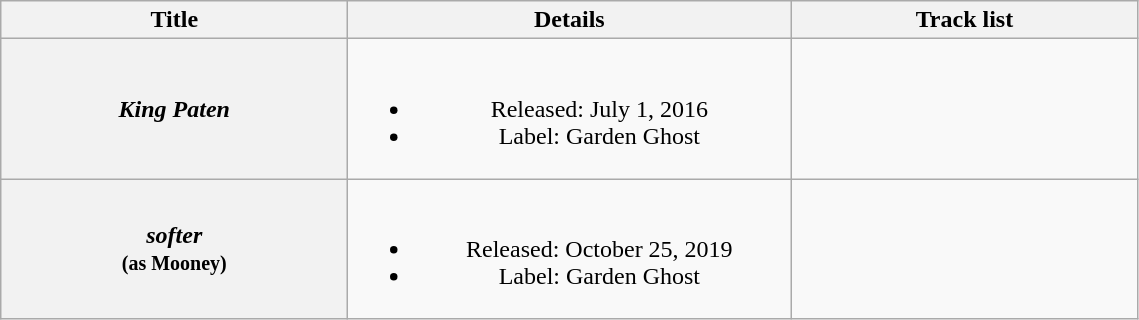<table class="wikitable plainrowheaders" style="text-align: center;">
<tr>
<th style="width: 14em;">Title</th>
<th style="width: 18em;">Details</th>
<th style="width: 14em;">Track list</th>
</tr>
<tr>
<th scope="row"><em>King Paten</em></th>
<td><br><ul><li>Released: July 1, 2016</li><li>Label: Garden Ghost</li></ul></td>
<td><br></td>
</tr>
<tr>
<th scope="row"><em>softer</em><br><small>(as Mooney)</small></th>
<td><br><ul><li>Released: October 25, 2019</li><li>Label: Garden Ghost</li></ul></td>
<td><br></td>
</tr>
</table>
